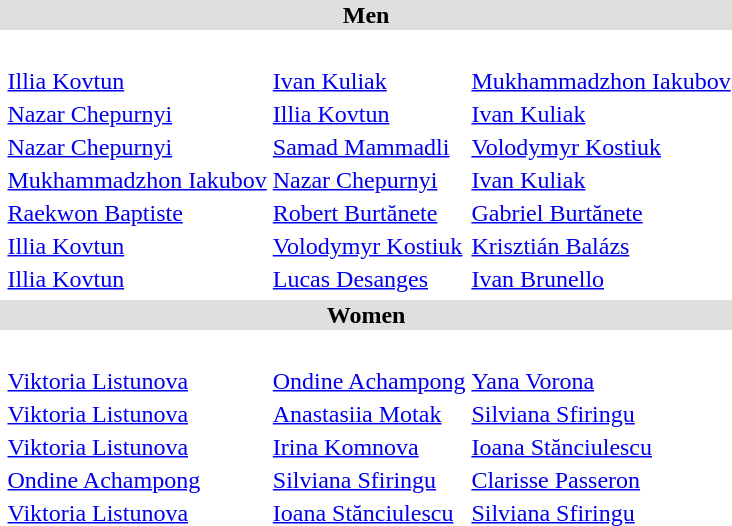<table>
<tr bgcolor="DFDFDF">
<td colspan="4" align="center"><strong>Men</strong></td>
</tr>
<tr>
<td><br></td>
<td><br></td>
<td><br></td>
<td><br></td>
</tr>
<tr>
<td><br></td>
<td> <a href='#'>Illia Kovtun</a></td>
<td> <a href='#'>Ivan Kuliak</a></td>
<td> <a href='#'>Mukhammadzhon Iakubov</a></td>
</tr>
<tr>
<td><br></td>
<td> <a href='#'>Nazar Chepurnyi</a></td>
<td> <a href='#'>Illia Kovtun</a></td>
<td> <a href='#'>Ivan Kuliak</a></td>
</tr>
<tr>
<td><br></td>
<td> <a href='#'>Nazar Chepurnyi</a></td>
<td> <a href='#'>Samad Mammadli</a></td>
<td> <a href='#'>Volodymyr Kostiuk</a></td>
</tr>
<tr>
<td><br></td>
<td> <a href='#'>Mukhammadzhon Iakubov</a></td>
<td> <a href='#'>Nazar Chepurnyi</a></td>
<td> <a href='#'>Ivan Kuliak</a></td>
</tr>
<tr>
<td><br></td>
<td> <a href='#'>Raekwon Baptiste</a></td>
<td> <a href='#'>Robert Burtănete</a></td>
<td> <a href='#'>Gabriel Burtănete</a></td>
</tr>
<tr>
<td><br></td>
<td> <a href='#'>Illia Kovtun</a></td>
<td> <a href='#'>Volodymyr Kostiuk</a></td>
<td> <a href='#'>Krisztián Balázs</a></td>
</tr>
<tr>
<td><br></td>
<td> <a href='#'>Illia Kovtun</a></td>
<td> <a href='#'>Lucas Desanges</a></td>
<td> <a href='#'>Ivan Brunello</a></td>
</tr>
<tr>
</tr>
<tr bgcolor="DFDFDF">
<td colspan="4" align="center"><strong>Women</strong></td>
</tr>
<tr>
<td><br></td>
<td><br></td>
<td><br></td>
<td><br></td>
</tr>
<tr>
<td><br></td>
<td> <a href='#'>Viktoria Listunova</a></td>
<td> <a href='#'>Ondine Achampong</a></td>
<td> <a href='#'>Yana Vorona</a></td>
</tr>
<tr>
<td><br></td>
<td> <a href='#'>Viktoria Listunova</a></td>
<td> <a href='#'>Anastasiia Motak</a></td>
<td> <a href='#'>Silviana Sfiringu</a></td>
</tr>
<tr>
<td><br></td>
<td> <a href='#'>Viktoria Listunova</a></td>
<td> <a href='#'>Irina Komnova</a></td>
<td> <a href='#'>Ioana Stănciulescu</a></td>
</tr>
<tr>
<td><br></td>
<td> <a href='#'>Ondine Achampong</a></td>
<td> <a href='#'>Silviana Sfiringu</a></td>
<td> <a href='#'>Clarisse Passeron</a></td>
</tr>
<tr>
<td><br></td>
<td> <a href='#'>Viktoria Listunova</a></td>
<td> <a href='#'>Ioana Stănciulescu</a></td>
<td> <a href='#'>Silviana Sfiringu</a></td>
</tr>
</table>
